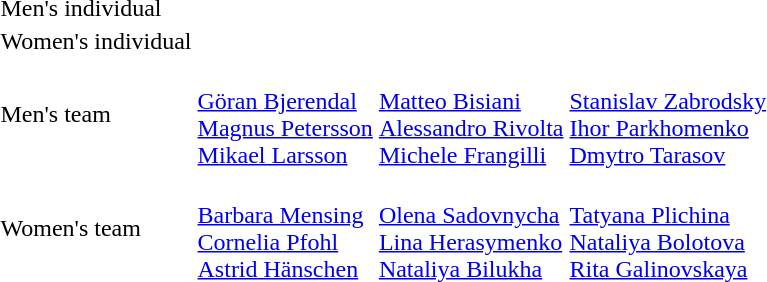<table>
<tr>
<td>Men's individual</td>
<td></td>
<td></td>
<td></td>
</tr>
<tr>
<td>Women's individual</td>
<td></td>
<td></td>
<td></td>
</tr>
<tr>
<td>Men's team</td>
<td><br><a href='#'>Göran Bjerendal</a><br><a href='#'>Magnus Petersson</a><br><a href='#'>Mikael Larsson</a></td>
<td><br><a href='#'>Matteo Bisiani</a><br><a href='#'>Alessandro Rivolta</a><br><a href='#'>Michele Frangilli</a></td>
<td><br><a href='#'>Stanislav Zabrodsky</a><br><a href='#'>Ihor Parkhomenko</a><br><a href='#'>Dmytro Tarasov</a></td>
</tr>
<tr>
<td>Women's team</td>
<td><br><a href='#'>Barbara Mensing</a><br><a href='#'>Cornelia Pfohl</a><br><a href='#'>Astrid Hänschen</a></td>
<td><br><a href='#'>Olena Sadovnycha</a><br><a href='#'>Lina Herasymenko</a><br><a href='#'>Nataliya Bilukha</a></td>
<td><br><a href='#'>Tatyana Plichina</a><br><a href='#'>Nataliya Bolotova</a><br><a href='#'>Rita Galinovskaya</a></td>
</tr>
</table>
